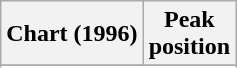<table class="wikitable plainrowheaders sortable" style="text-align:center">
<tr>
<th scope="col">Chart (1996)</th>
<th scope="col">Peak<br>position</th>
</tr>
<tr>
</tr>
<tr>
</tr>
<tr>
</tr>
</table>
